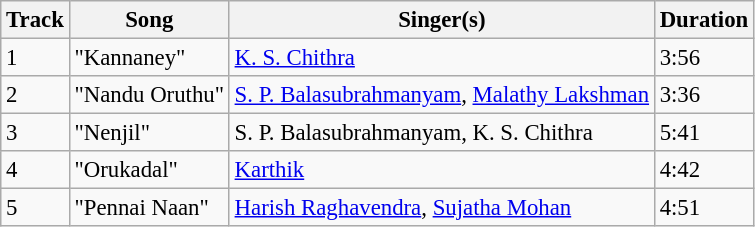<table class="wikitable" style="font-size:95%;">
<tr>
<th>Track</th>
<th>Song</th>
<th>Singer(s)</th>
<th>Duration</th>
</tr>
<tr>
<td>1</td>
<td>"Kannaney"</td>
<td><a href='#'>K. S. Chithra</a></td>
<td>3:56</td>
</tr>
<tr>
<td>2</td>
<td>"Nandu Oruthu"</td>
<td><a href='#'>S. P. Balasubrahmanyam</a>, <a href='#'>Malathy Lakshman</a></td>
<td>3:36</td>
</tr>
<tr>
<td>3</td>
<td>"Nenjil"</td>
<td>S. P. Balasubrahmanyam, K. S. Chithra</td>
<td>5:41</td>
</tr>
<tr>
<td>4</td>
<td>"Orukadal"</td>
<td><a href='#'>Karthik</a></td>
<td>4:42</td>
</tr>
<tr>
<td>5</td>
<td>"Pennai Naan"</td>
<td><a href='#'>Harish Raghavendra</a>, <a href='#'>Sujatha Mohan</a></td>
<td>4:51</td>
</tr>
</table>
